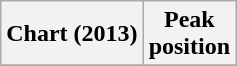<table class="wikitable plainrowheaders" style="text-align:center;">
<tr>
<th>Chart (2013)</th>
<th>Peak<br>position</th>
</tr>
<tr>
</tr>
</table>
